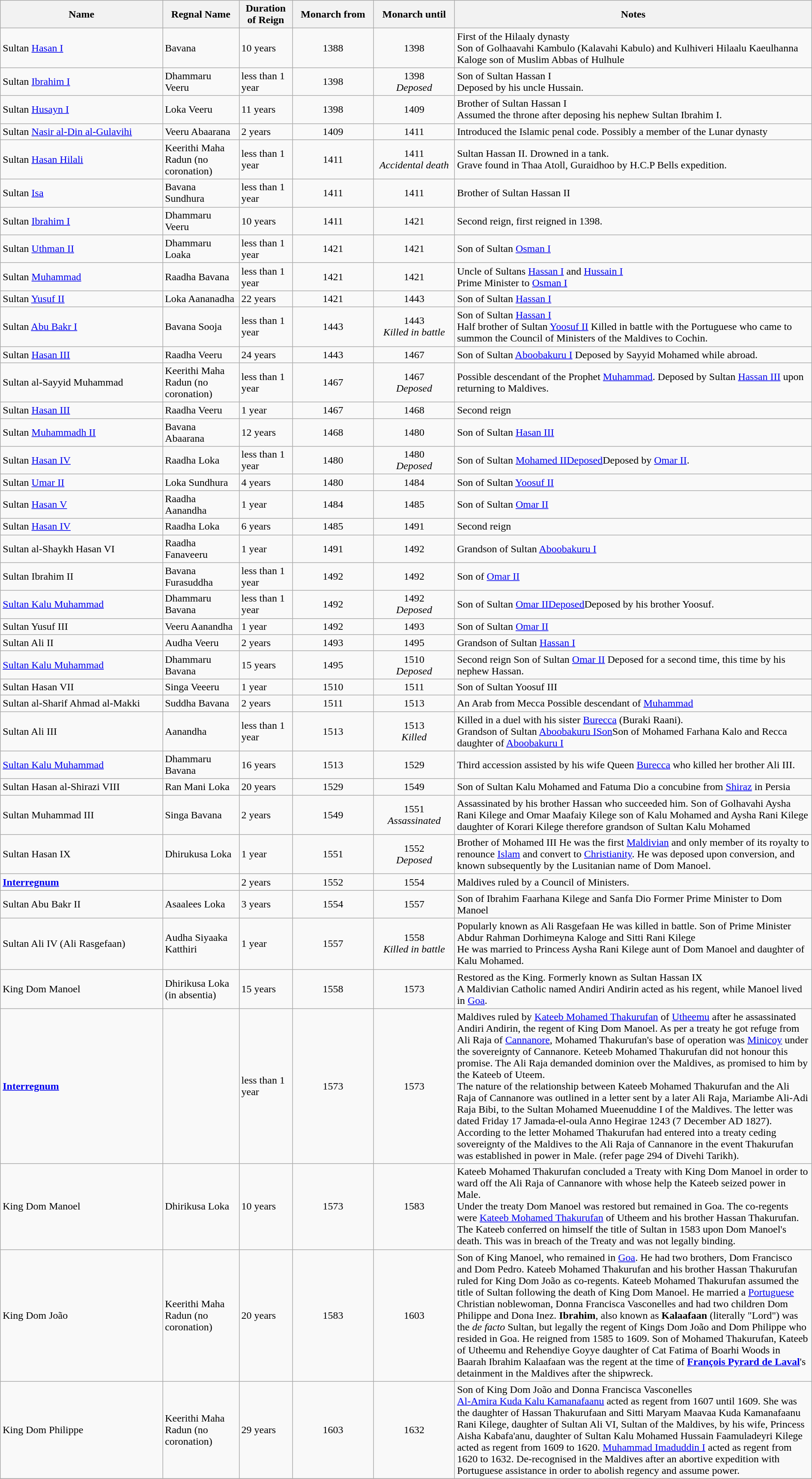<table width=100% class="wikitable">
<tr>
<th width=20%>Name</th>
<th>Regnal Name</th>
<th>Duration of Reign</th>
<th width=10%>Monarch from</th>
<th width=10%>Monarch until</th>
<th width=44%>Notes</th>
</tr>
<tr>
<td align="left">Sultan <a href='#'>Hasan I</a></td>
<td>Bavana</td>
<td>10 years</td>
<td align="center">1388</td>
<td align="center">1398</td>
<td align="left">First of the Hilaaly dynasty<br>Son of Golhaavahi Kambulo (Kalavahi Kabulo) and Kulhiveri Hilaalu Kaeulhanna Kaloge son of Muslim Abbas of Hulhule</td>
</tr>
<tr>
<td align="left">Sultan <a href='#'>Ibrahim I</a></td>
<td>Dhammaru Veeru</td>
<td>less than 1 year</td>
<td align="center">1398</td>
<td align="center">1398<br><em>Deposed</em></td>
<td align="left">Son of Sultan Hassan I<br>Deposed by his uncle Hussain.</td>
</tr>
<tr>
<td align="left">Sultan <a href='#'>Husayn I</a></td>
<td>Loka Veeru</td>
<td>11 years</td>
<td align="center">1398</td>
<td align="center">1409</td>
<td align="left">Brother of Sultan Hassan I<br>Assumed the throne after deposing his nephew Sultan Ibrahim I.</td>
</tr>
<tr>
<td align="left">Sultan <a href='#'>Nasir al-Din al-Gulavihi</a></td>
<td>Veeru Abaarana</td>
<td>2 years</td>
<td align="center">1409</td>
<td align="center">1411</td>
<td align="left">Introduced the Islamic penal code. Possibly a member of the Lunar dynasty</td>
</tr>
<tr>
<td align="left">Sultan <a href='#'>Hasan Hilali</a></td>
<td>Keerithi Maha Radun (no coronation)</td>
<td>less than 1 year</td>
<td align="center">1411</td>
<td align="center">1411<br><em>Accidental death</em></td>
<td align="left">Sultan Hassan II. Drowned in a tank.<br>Grave found in Thaa Atoll, Guraidhoo by H.C.P Bells expedition.</td>
</tr>
<tr>
<td align="left">Sultan <a href='#'>Isa</a></td>
<td>Bavana Sundhura</td>
<td>less than 1 year</td>
<td align="center">1411</td>
<td align="center">1411</td>
<td align="left">Brother of Sultan Hassan II</td>
</tr>
<tr>
<td align="left">Sultan <a href='#'>Ibrahim I</a></td>
<td>Dhammaru Veeru</td>
<td>10 years</td>
<td align="center">1411</td>
<td align="center">1421</td>
<td align="left">Second reign, first reigned in 1398.</td>
</tr>
<tr>
<td align="left">Sultan <a href='#'>Uthman II</a></td>
<td>Dhammaru Loaka</td>
<td>less than 1 year</td>
<td align="center">1421</td>
<td align="center">1421</td>
<td align="left">Son of Sultan <a href='#'>Osman I</a></td>
</tr>
<tr>
<td align="left">Sultan <a href='#'>Muhammad</a></td>
<td>Raadha Bavana</td>
<td>less than 1 year</td>
<td align="center">1421</td>
<td align="center">1421</td>
<td align="left">Uncle of Sultans <a href='#'>Hassan I</a> and <a href='#'>Hussain I</a><br>Prime Minister to <a href='#'>Osman I</a></td>
</tr>
<tr>
<td align="left">Sultan <a href='#'>Yusuf II</a></td>
<td>Loka Aananadha</td>
<td>22 years</td>
<td align="center">1421</td>
<td align="center">1443</td>
<td align="left">Son of Sultan <a href='#'>Hassan I</a></td>
</tr>
<tr>
<td align="left">Sultan <a href='#'>Abu Bakr I</a></td>
<td>Bavana Sooja</td>
<td>less than 1 year</td>
<td align="center">1443</td>
<td align="center">1443<br><em>Killed in battle</em></td>
<td align="left">Son of Sultan <a href='#'>Hassan I</a><br>Half brother of Sultan <a href='#'>Yoosuf II</a>
Killed in battle with the Portuguese who came to summon the Council of Ministers of the Maldives to Cochin.</td>
</tr>
<tr>
<td align="left">Sultan <a href='#'>Hasan III</a></td>
<td>Raadha Veeru</td>
<td>24 years</td>
<td align="center">1443</td>
<td align="center">1467</td>
<td align="left">Son of Sultan <a href='#'>Aboobakuru I</a> Deposed by Sayyid Mohamed while abroad.</td>
</tr>
<tr>
<td align="left">Sultan al-Sayyid Muhammad</td>
<td>Keerithi Maha Radun (no coronation)</td>
<td>less than 1 year</td>
<td align="center">1467</td>
<td align="center">1467<br><em>Deposed</em></td>
<td align="left">Possible descendant of the Prophet <a href='#'>Muhammad</a>. Deposed by Sultan <a href='#'>Hassan III</a> upon returning to Maldives.</td>
</tr>
<tr>
<td align="left">Sultan <a href='#'>Hasan III</a></td>
<td>Raadha Veeru</td>
<td>1 year</td>
<td align="center">1467</td>
<td align="center">1468</td>
<td align="left">Second reign</td>
</tr>
<tr>
<td align="left">Sultan <a href='#'>Muhammadh II</a></td>
<td>Bavana Abaarana</td>
<td>12 years</td>
<td align="center">1468</td>
<td align="center">1480</td>
<td align="left">Son of Sultan <a href='#'>Hasan III</a></td>
</tr>
<tr>
<td align="left">Sultan <a href='#'>Hasan IV</a></td>
<td>Raadha Loka</td>
<td>less than 1 year</td>
<td align="center">1480</td>
<td align="center">1480<br><em>Deposed</em></td>
<td align="left">Son of Sultan <a href='#'>Mohamed IIDeposed</a>Deposed by <a href='#'>Omar II</a>.</td>
</tr>
<tr>
<td align="left">Sultan <a href='#'>Umar II</a></td>
<td>Loka Sundhura</td>
<td>4 years</td>
<td align="center">1480</td>
<td align="center">1484</td>
<td align="left">Son of Sultan <a href='#'>Yoosuf II</a></td>
</tr>
<tr>
<td align="left">Sultan <a href='#'>Hasan V</a></td>
<td>Raadha Aanandha</td>
<td>1 year</td>
<td align="center">1484</td>
<td align="center">1485</td>
<td align="left">Son of Sultan <a href='#'>Omar II</a></td>
</tr>
<tr>
<td align="left">Sultan <a href='#'>Hasan IV</a></td>
<td>Raadha Loka</td>
<td>6 years</td>
<td align="center">1485</td>
<td align="center">1491</td>
<td align="left">Second reign</td>
</tr>
<tr>
<td align="left">Sultan al-Shaykh Hasan VI</td>
<td>Raadha Fanaveeru</td>
<td>1 year</td>
<td align="center">1491</td>
<td align="center">1492</td>
<td align="left">Grandson of Sultan <a href='#'>Aboobakuru I</a></td>
</tr>
<tr>
<td align="left">Sultan Ibrahim II</td>
<td>Bavana Furasuddha</td>
<td>less than 1 year</td>
<td align="center">1492</td>
<td align="center">1492</td>
<td align="left">Son of <a href='#'>Omar II</a></td>
</tr>
<tr>
<td align="left"><a href='#'>Sultan Kalu Muhammad</a></td>
<td>Dhammaru Bavana</td>
<td>less than 1 year</td>
<td align="center">1492</td>
<td align="center">1492<br><em>Deposed</em></td>
<td align="left">Son of Sultan <a href='#'>Omar IIDeposed</a>Deposed by his brother Yoosuf.</td>
</tr>
<tr>
<td align="left">Sultan Yusuf III</td>
<td>Veeru Aanandha</td>
<td>1 year</td>
<td align="center">1492</td>
<td align="center">1493</td>
<td align="left">Son of Sultan <a href='#'>Omar II</a></td>
</tr>
<tr>
<td align="left">Sultan Ali II</td>
<td>Audha Veeru</td>
<td>2 years</td>
<td align="center">1493</td>
<td align="center">1495</td>
<td align="left">Grandson of Sultan <a href='#'>Hassan I</a></td>
</tr>
<tr>
<td align="left"><a href='#'>Sultan Kalu Muhammad</a></td>
<td>Dhammaru Bavana</td>
<td>15 years</td>
<td align="center">1495</td>
<td align="center">1510<br><em>Deposed</em></td>
<td align="left">Second reign Son of Sultan <a href='#'>Omar II</a> Deposed for a second time, this time by his nephew Hassan.</td>
</tr>
<tr>
<td align="left">Sultan Hasan VII</td>
<td>Singa Veeeru</td>
<td>1 year</td>
<td align="center">1510</td>
<td align="center">1511</td>
<td align="left">Son of Sultan Yoosuf III</td>
</tr>
<tr>
<td align="left">Sultan al-Sharif Ahmad al-Makki</td>
<td>Suddha Bavana</td>
<td>2 years</td>
<td align="center">1511</td>
<td align="center">1513</td>
<td align="left">An Arab from Mecca Possible descendant of <a href='#'>Muhammad</a></td>
</tr>
<tr>
<td align="left">Sultan Ali III</td>
<td>Aanandha</td>
<td>less than 1 year</td>
<td align="center">1513</td>
<td align="center">1513<br><em>Killed</em></td>
<td align="left">Killed in a duel with his sister <a href='#'>Burecca</a> (Buraki Raani).<br>Grandson of Sultan <a href='#'>Aboobakuru ISon</a>Son of Mohamed Farhana Kalo and Recca daughter of <a href='#'>Aboobakuru I</a></td>
</tr>
<tr>
<td align="left"><a href='#'>Sultan Kalu Muhammad</a></td>
<td>Dhammaru Bavana</td>
<td>16 years</td>
<td align="center">1513</td>
<td align="center">1529</td>
<td align="left">Third accession assisted by his wife Queen <a href='#'>Burecca</a> who killed her brother Ali III.</td>
</tr>
<tr>
<td align="left">Sultan Hasan al-Shirazi VIII</td>
<td>Ran Mani Loka</td>
<td>20 years</td>
<td align="center">1529</td>
<td align="center">1549</td>
<td align="left">Son of Sultan Kalu Mohamed and Fatuma Dio a concubine from <a href='#'>Shiraz</a> in Persia</td>
</tr>
<tr>
<td align="left">Sultan Muhammad III</td>
<td>Singa Bavana</td>
<td>2 years</td>
<td align="center">1549</td>
<td align="center">1551<br><em>Assassinated</em></td>
<td align="left">Assassinated by his brother Hassan who succeeded him. Son of Golhavahi Aysha Rani Kilege and Omar Maafaiy Kilege son of Kalu Mohamed and Aysha Rani Kilege daughter of Korari Kilege therefore grandson of Sultan Kalu Mohamed</td>
</tr>
<tr>
<td align="left">Sultan Hasan IX</td>
<td>Dhirukusa Loka</td>
<td>1 year</td>
<td align="center">1551</td>
<td align="center">1552<br><em>Deposed</em></td>
<td align="left">Brother of Mohamed III He was the first <a href='#'>Maldivian</a> and only member of its royalty to renounce <a href='#'>Islam</a> and convert to <a href='#'>Christianity</a>. He was deposed upon conversion, and known subsequently by the Lusitanian name of Dom Manoel.</td>
</tr>
<tr>
<td align="left"><strong><a href='#'>Interregnum</a></strong></td>
<td></td>
<td>2 years</td>
<td align="center">1552</td>
<td align="center">1554</td>
<td align="left">Maldives ruled by a Council of Ministers.</td>
</tr>
<tr>
<td align="left">Sultan Abu Bakr II</td>
<td>Asaalees Loka</td>
<td>3 years</td>
<td align="center">1554</td>
<td align="center">1557</td>
<td align="left">Son of Ibrahim Faarhana Kilege and Sanfa Dio Former Prime Minister to Dom Manoel</td>
</tr>
<tr>
<td align="left">Sultan Ali IV (Ali Rasgefaan)</td>
<td>Audha Siyaaka Katthiri</td>
<td>1 year</td>
<td align="center">1557</td>
<td align="center">1558<br><em>Killed in battle</em></td>
<td align="left">Popularly known as Ali Rasgefaan He was killed in battle. Son of Prime Minister Abdur Rahman Dorhimeyna Kaloge and Sitti Rani Kilege<br>He was married to Princess Aysha Rani Kilege aunt of Dom Manoel and daughter of Kalu Mohamed.</td>
</tr>
<tr>
<td align="left">King Dom Manoel<strong></strong></td>
<td>Dhirikusa Loka (in absentia)</td>
<td>15 years</td>
<td align="center">1558</td>
<td align="center">1573</td>
<td align="left">Restored as the King. Formerly known as Sultan Hassan IX<br>A Maldivian Catholic named Andiri Andirin acted as his regent, while Manoel lived in <a href='#'>Goa</a>.</td>
</tr>
<tr>
<td align="left"><strong><a href='#'>Interregnum</a></strong></td>
<td></td>
<td>less than 1 year</td>
<td align="center">1573</td>
<td align="center">1573</td>
<td align="left">Maldives ruled by <a href='#'>Kateeb Mohamed Thakurufan</a> of <a href='#'>Utheemu</a> after he assassinated Andiri Andirin, the regent of King Dom Manoel. As per a treaty he got refuge from Ali Raja of <a href='#'>Cannanore</a>, Mohamed Thakurufan's base of operation was <a href='#'>Minicoy</a> under the sovereignty of Cannanore. Keteeb Mohamed Thakurufan did not honour this promise. The Ali Raja demanded dominion over the Maldives, as promised to him by the Kateeb of Uteem.<br>The nature of the relationship between Kateeb Mohamed Thakurufan and the Ali Raja of Cannanore was outlined in a letter sent by a later Ali Raja, Mariambe Ali-Adi Raja Bibi, to the Sultan Mohamed Mueenuddine I of the Maldives. The letter was dated Friday 17 Jamada-el-oula Anno Hegirae 1243 (7 December AD 1827). According to the letter Mohamed Thakurufan had entered into a treaty ceding sovereignty of the Maldives to the Ali Raja of Cannanore in the event Thakurufan was established in power in Male. (refer page 294 of Divehi Tarikh).</td>
</tr>
<tr>
<td align="left">King Dom Manoel</td>
<td>Dhirikusa Loka</td>
<td>10 years</td>
<td align="center">1573</td>
<td align="center">1583</td>
<td align="left">Kateeb Mohamed Thakurufan concluded a Treaty with King Dom Manoel in order to ward off the Ali Raja of Cannanore with whose help the Kateeb seized power in Male.<br>Under the treaty Dom Manoel was restored but remained in Goa. The co-regents were <a href='#'>Kateeb Mohamed Thakurufan</a> of Utheem and his brother Hassan Thakurufan. The Kateeb conferred on himself the title of Sultan in 1583 upon Dom Manoel's death. This was in breach of the Treaty and was not legally binding.</td>
</tr>
<tr>
<td align="left">King Dom João</td>
<td>Keerithi Maha Radun (no coronation)</td>
<td>20 years</td>
<td align="center">1583</td>
<td align="center">1603</td>
<td align="left">Son of King Manoel, who remained in <a href='#'>Goa</a>. He had two brothers, Dom Francisco and Dom Pedro. Kateeb Mohamed Thakurufan and his brother Hassan Thakurufan ruled for King Dom João as co-regents. Kateeb Mohamed Thakurufan assumed the title of Sultan following the death of King Dom Manoel. He married a <a href='#'>Portuguese</a> Christian noblewoman, Donna Francisca Vasconelles and had two children Dom Philippe and Dona Inez. <strong>Ibrahim</strong>, also known as <strong>Kalaafaan</strong> (literally "Lord") was the <em>de facto</em> Sultan, but legally the regent of Kings Dom João and Dom Philippe who resided in Goa. He reigned from 1585 to 1609. Son of Mohamed Thakurufan, Kateeb of Utheemu and Rehendiye Goyye daughter of Cat Fatima of Boarhi Woods in Baarah Ibrahim Kalaafaan was the regent at the time of <a href='#'><strong>François Pyrard de Laval</strong></a>'s detainment in the Maldives after the shipwreck.</td>
</tr>
<tr>
<td align="left">King Dom Philippe</td>
<td>Keerithi Maha Radun (no coronation)</td>
<td>29 years</td>
<td align="center">1603</td>
<td align="center">1632</td>
<td align="left">Son of King Dom João and Donna Francisca Vasconelles<br><a href='#'>Al-Amira Kuda Kalu Kamanafaanu</a> acted as regent from 1607 until 1609.
She was the daughter of Hassan Thakurufaan and Sitti Maryam Maavaa Kuda Kamanafaanu Rani Kilege, daughter of Sultan Ali VI, Sultan of the Maldives, by his wife, Princess Aisha Kabafa'anu, daughter of Sultan Kalu Mohamed Hussain Faamuladeyri Kilege acted as regent from 1609 to 1620. <a href='#'>Muhammad Imaduddin I</a> acted as regent from 1620 to 1632. De-recognised in the Maldives after an abortive expedition with Portuguese assistance in order to abolish regency and assume power.</td>
</tr>
<tr>
</tr>
</table>
